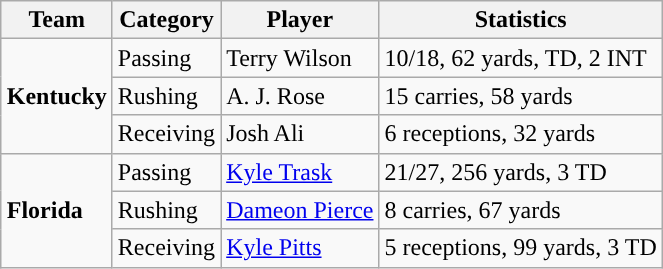<table class="wikitable" style="float: right;">
<tr>
<th>Team</th>
<th>Category</th>
<th>Player</th>
<th>Statistics</th>
</tr>
<tr>
<td rowspan=3><strong>Kentucky</strong></td>
<td>Passing</td>
<td>Terry Wilson</td>
<td>10/18, 62 yards, TD, 2 INT</td>
</tr>
<tr>
<td>Rushing</td>
<td>A. J. Rose</td>
<td>15 carries, 58 yards</td>
</tr>
<tr>
<td>Receiving</td>
<td>Josh Ali</td>
<td>6 receptions, 32 yards</td>
</tr>
<tr>
<td rowspan=3><strong>Florida</strong></td>
<td>Passing</td>
<td><a href='#'>Kyle Trask</a></td>
<td>21/27, 256 yards, 3 TD</td>
</tr>
<tr>
<td>Rushing</td>
<td><a href='#'>Dameon Pierce</a></td>
<td>8 carries, 67 yards</td>
</tr>
<tr>
<td>Receiving</td>
<td><a href='#'>Kyle Pitts</a></td>
<td>5 receptions, 99 yards, 3 TD</td>
</tr>
</table>
